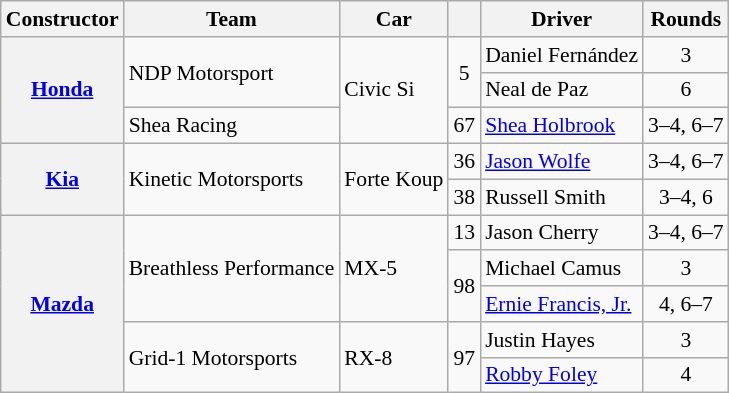<table class="wikitable" style="font-size:90%; max-width:950px">
<tr>
<th>Constructor</th>
<th>Team</th>
<th>Car</th>
<th></th>
<th>Driver</th>
<th>Rounds</th>
</tr>
<tr>
<th rowspan="3"><a href='#'>Honda</a></th>
<td rowspan="2"> NDP Motorsport</td>
<td rowspan="3">Civic Si</td>
<td rowspan=2 align=center>5</td>
<td> Daniel Fernández</td>
<td align=center>3</td>
</tr>
<tr>
<td> Neal de Paz</td>
<td align=center>6</td>
</tr>
<tr>
<td> Shea Racing</td>
<td align=center>67</td>
<td> <a href='#'>Shea Holbrook</a></td>
<td align=center>3–4, 6–7</td>
</tr>
<tr>
<th rowspan="2"><a href='#'>Kia</a></th>
<td rowspan="2"> Kinetic Motorsports</td>
<td rowspan="2">Forte Koup</td>
<td align=center>36</td>
<td> <a href='#'>Jason Wolfe</a></td>
<td align=center>3–4, 6–7</td>
</tr>
<tr>
<td align=center>38</td>
<td> Russell Smith</td>
<td align=center>3–4, 6</td>
</tr>
<tr>
<th rowspan="5"><a href='#'>Mazda</a></th>
<td rowspan="3"> Breathless Performance</td>
<td rowspan="3">MX-5</td>
<td align=center>13</td>
<td> Jason Cherry</td>
<td align=center>3–4, 6–7</td>
</tr>
<tr>
<td rowspan="2" align=center>98</td>
<td> Michael Camus</td>
<td align=center>3</td>
</tr>
<tr>
<td> <a href='#'>Ernie Francis, Jr.</a></td>
<td align=center>4, 6–7</td>
</tr>
<tr>
<td rowspan="2"> Grid-1 Motorsports</td>
<td rowspan="2">RX-8</td>
<td rowspan=2 align=center>97</td>
<td> Justin Hayes</td>
<td align=center>3</td>
</tr>
<tr>
<td> <a href='#'>Robby Foley</a></td>
<td align=center>4</td>
</tr>
</table>
